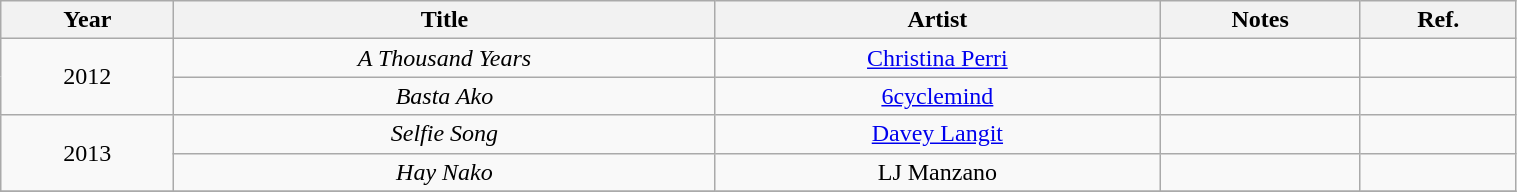<table class="wikitable" style="text-align:center" width=80%>
<tr>
<th>Year</th>
<th>Title</th>
<th>Artist</th>
<th>Notes</th>
<th>Ref.</th>
</tr>
<tr>
<td rowspan=2>2012</td>
<td><em>A Thousand Years</em></td>
<td><a href='#'>Christina Perri</a></td>
<td></td>
<td></td>
</tr>
<tr>
<td><em>Basta Ako</em></td>
<td><a href='#'>6cyclemind</a></td>
<td></td>
<td></td>
</tr>
<tr>
<td rowspan=2>2013</td>
<td><em>Selfie Song</em></td>
<td><a href='#'>Davey Langit</a></td>
<td></td>
<td></td>
</tr>
<tr>
<td><em>Hay Nako</em></td>
<td>LJ Manzano</td>
<td></td>
<td></td>
</tr>
<tr>
</tr>
</table>
